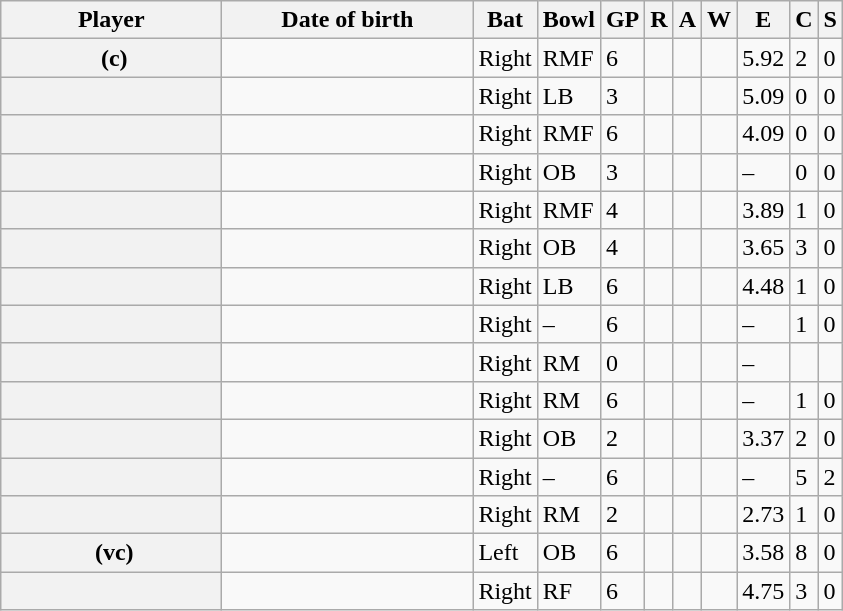<table class="wikitable sortable plainrowheaders">
<tr>
<th scope="col" width="140">Player</th>
<th scope="col" width="160">Date of birth</th>
<th scope="col">Bat</th>
<th scope="col">Bowl</th>
<th scope="col">GP</th>
<th scope="col">R</th>
<th scope="col">A</th>
<th scope="col">W</th>
<th scope="col">E</th>
<th scope="col">C</th>
<th scope="col">S</th>
</tr>
<tr>
<th scope="row"> (c)</th>
<td></td>
<td>Right</td>
<td>RMF</td>
<td>6</td>
<td></td>
<td></td>
<td></td>
<td>5.92</td>
<td>2</td>
<td>0</td>
</tr>
<tr>
<th scope="row"></th>
<td></td>
<td>Right</td>
<td>LB</td>
<td>3</td>
<td></td>
<td></td>
<td></td>
<td>5.09</td>
<td>0</td>
<td>0</td>
</tr>
<tr>
<th scope="row"></th>
<td></td>
<td>Right</td>
<td>RMF</td>
<td>6</td>
<td></td>
<td></td>
<td></td>
<td>4.09</td>
<td>0</td>
<td>0</td>
</tr>
<tr>
<th scope="row"></th>
<td></td>
<td>Right</td>
<td>OB</td>
<td>3</td>
<td></td>
<td></td>
<td></td>
<td>–</td>
<td>0</td>
<td>0</td>
</tr>
<tr>
<th scope="row"></th>
<td></td>
<td>Right</td>
<td>RMF</td>
<td>4</td>
<td></td>
<td></td>
<td></td>
<td>3.89</td>
<td>1</td>
<td>0</td>
</tr>
<tr>
<th scope="row"></th>
<td></td>
<td>Right</td>
<td>OB</td>
<td>4</td>
<td></td>
<td></td>
<td></td>
<td>3.65</td>
<td>3</td>
<td>0</td>
</tr>
<tr>
<th scope="row"></th>
<td></td>
<td>Right</td>
<td>LB</td>
<td>6</td>
<td></td>
<td></td>
<td></td>
<td>4.48</td>
<td>1</td>
<td>0</td>
</tr>
<tr>
<th scope="row"> </th>
<td></td>
<td>Right</td>
<td>–</td>
<td>6</td>
<td></td>
<td></td>
<td></td>
<td>–</td>
<td>1</td>
<td>0</td>
</tr>
<tr>
<th scope="row"></th>
<td></td>
<td>Right</td>
<td>RM</td>
<td>0</td>
<td></td>
<td></td>
<td></td>
<td>–</td>
<td></td>
<td></td>
</tr>
<tr>
<th scope="row"></th>
<td></td>
<td>Right</td>
<td>RM</td>
<td>6</td>
<td></td>
<td></td>
<td></td>
<td>–</td>
<td>1</td>
<td>0</td>
</tr>
<tr>
<th scope="row"></th>
<td></td>
<td>Right</td>
<td>OB</td>
<td>2</td>
<td></td>
<td></td>
<td></td>
<td>3.37</td>
<td>2</td>
<td>0</td>
</tr>
<tr>
<th scope="row"> </th>
<td></td>
<td>Right</td>
<td>–</td>
<td>6</td>
<td></td>
<td></td>
<td></td>
<td>–</td>
<td>5</td>
<td>2</td>
</tr>
<tr>
<th scope="row"></th>
<td></td>
<td>Right</td>
<td>RM</td>
<td>2</td>
<td></td>
<td></td>
<td></td>
<td>2.73</td>
<td>1</td>
<td>0</td>
</tr>
<tr>
<th scope="row"> (vc)</th>
<td></td>
<td>Left</td>
<td>OB</td>
<td>6</td>
<td></td>
<td></td>
<td></td>
<td>3.58</td>
<td>8</td>
<td>0</td>
</tr>
<tr>
<th scope="row"></th>
<td></td>
<td>Right</td>
<td>RF</td>
<td>6</td>
<td></td>
<td></td>
<td></td>
<td>4.75</td>
<td>3</td>
<td>0</td>
</tr>
</table>
